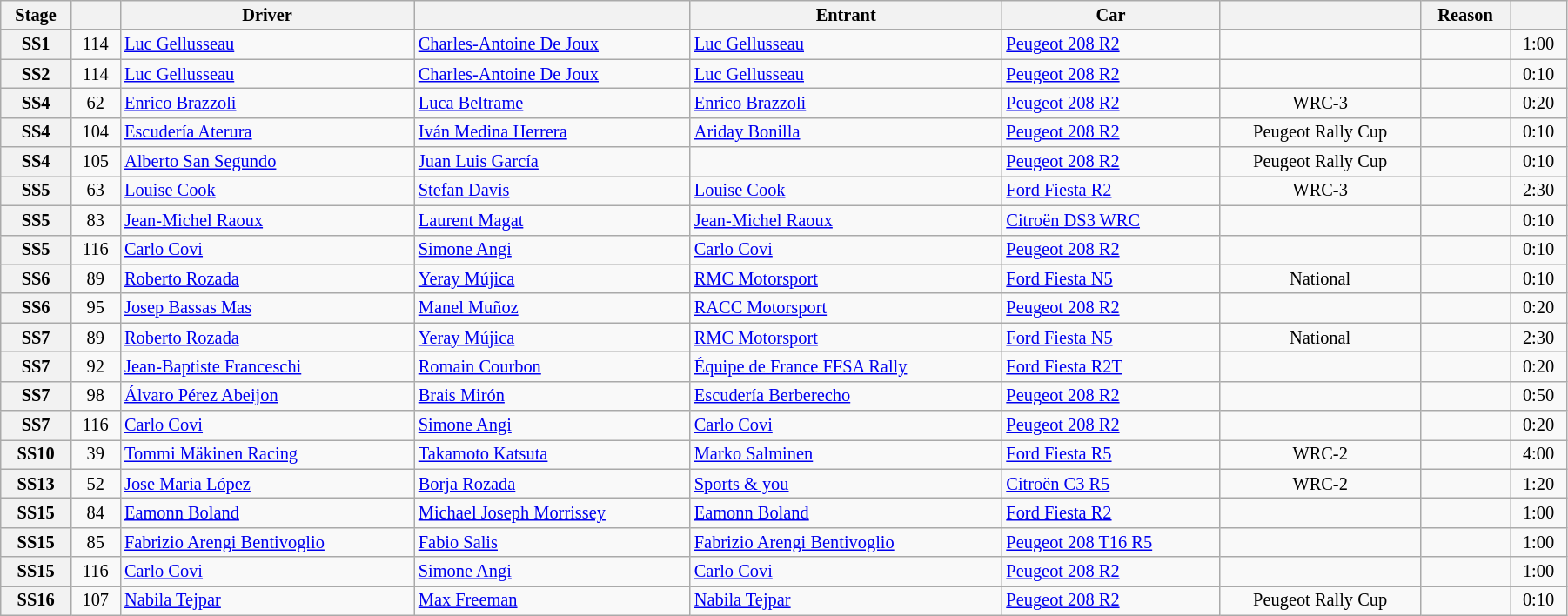<table class="wikitable" width=95% style="font-size: 85%;">
<tr>
<th>Stage</th>
<th></th>
<th>Driver</th>
<th></th>
<th>Entrant</th>
<th>Car</th>
<th></th>
<th>Reason</th>
<th></th>
</tr>
<tr>
<th>SS1</th>
<td align="center">114</td>
<td> <a href='#'>Luc Gellusseau</a></td>
<td> <a href='#'>Charles-Antoine De Joux</a></td>
<td> <a href='#'>Luc Gellusseau</a></td>
<td><a href='#'>Peugeot 208 R2</a></td>
<td></td>
<td></td>
<td align="center">1:00</td>
</tr>
<tr>
<th>SS2</th>
<td align="center">114</td>
<td> <a href='#'>Luc Gellusseau</a></td>
<td> <a href='#'>Charles-Antoine De Joux</a></td>
<td> <a href='#'>Luc Gellusseau</a></td>
<td><a href='#'>Peugeot 208 R2</a></td>
<td></td>
<td></td>
<td align="center">0:10</td>
</tr>
<tr>
<th>SS4</th>
<td align="center">62</td>
<td> <a href='#'>Enrico Brazzoli</a></td>
<td> <a href='#'>Luca Beltrame</a></td>
<td> <a href='#'>Enrico Brazzoli</a></td>
<td><a href='#'>Peugeot 208 R2</a></td>
<td align="center">WRC-3</td>
<td></td>
<td align="center">0:20</td>
</tr>
<tr>
<th>SS4</th>
<td align="center">104</td>
<td> <a href='#'>Escudería Aterura</a></td>
<td> <a href='#'>Iván Medina Herrera</a></td>
<td> <a href='#'>Ariday Bonilla</a></td>
<td><a href='#'>Peugeot 208 R2</a></td>
<td align="center">Peugeot Rally Cup</td>
<td></td>
<td align="center">0:10</td>
</tr>
<tr>
<th>SS4</th>
<td align="center">105</td>
<td> <a href='#'>Alberto San Segundo</a></td>
<td> <a href='#'>Juan Luis García</a></td>
<td></td>
<td><a href='#'>Peugeot 208 R2</a></td>
<td align="center">Peugeot Rally Cup</td>
<td></td>
<td align="center">0:10</td>
</tr>
<tr>
<th>SS5</th>
<td align="center">63</td>
<td> <a href='#'>Louise Cook</a></td>
<td> <a href='#'>Stefan Davis</a></td>
<td> <a href='#'>Louise Cook</a></td>
<td><a href='#'>Ford Fiesta R2</a></td>
<td align="center">WRC-3</td>
<td></td>
<td align="center">2:30</td>
</tr>
<tr>
<th>SS5</th>
<td align="center">83</td>
<td> <a href='#'>Jean-Michel Raoux</a></td>
<td> <a href='#'>Laurent Magat</a></td>
<td> <a href='#'>Jean-Michel Raoux</a></td>
<td><a href='#'>Citroën DS3 WRC</a></td>
<td></td>
<td></td>
<td align="center">0:10</td>
</tr>
<tr>
<th>SS5</th>
<td align="center">116</td>
<td> <a href='#'>Carlo Covi</a></td>
<td> <a href='#'>Simone Angi</a></td>
<td> <a href='#'>Carlo Covi</a></td>
<td><a href='#'>Peugeot 208 R2</a></td>
<td></td>
<td></td>
<td align="center">0:10</td>
</tr>
<tr>
<th>SS6</th>
<td align="center">89</td>
<td> <a href='#'>Roberto Rozada</a></td>
<td> <a href='#'>Yeray Mújica</a></td>
<td> <a href='#'>RMC Motorsport</a></td>
<td><a href='#'>Ford Fiesta N5</a></td>
<td align="center">National</td>
<td></td>
<td align="center">0:10</td>
</tr>
<tr>
<th>SS6</th>
<td align="center">95</td>
<td> <a href='#'>Josep Bassas Mas</a></td>
<td> <a href='#'>Manel Muñoz</a></td>
<td> <a href='#'>RACC Motorsport</a></td>
<td><a href='#'>Peugeot 208 R2</a></td>
<td align="center"></td>
<td></td>
<td align="center">0:20</td>
</tr>
<tr>
<th>SS7</th>
<td align="center">89</td>
<td> <a href='#'>Roberto Rozada</a></td>
<td> <a href='#'>Yeray Mújica</a></td>
<td> <a href='#'>RMC Motorsport</a></td>
<td><a href='#'>Ford Fiesta N5</a></td>
<td align="center">National</td>
<td></td>
<td align="center">2:30</td>
</tr>
<tr>
<th>SS7</th>
<td align="center">92</td>
<td> <a href='#'>Jean-Baptiste Franceschi</a></td>
<td> <a href='#'>Romain Courbon</a></td>
<td> <a href='#'>Équipe de France FFSA Rally</a></td>
<td><a href='#'>Ford Fiesta R2T</a></td>
<td></td>
<td></td>
<td align="center">0:20</td>
</tr>
<tr>
<th>SS7</th>
<td align="center">98</td>
<td> <a href='#'>Álvaro Pérez Abeijon</a></td>
<td> <a href='#'>Brais Mirón</a></td>
<td> <a href='#'>Escudería Berberecho</a></td>
<td><a href='#'>Peugeot 208 R2</a></td>
<td align="center"></td>
<td></td>
<td align="center">0:50</td>
</tr>
<tr>
<th>SS7</th>
<td align="center">116</td>
<td> <a href='#'>Carlo Covi</a></td>
<td> <a href='#'>Simone Angi</a></td>
<td> <a href='#'>Carlo Covi</a></td>
<td><a href='#'>Peugeot 208 R2</a></td>
<td></td>
<td></td>
<td align="center">0:20</td>
</tr>
<tr>
<th>SS10</th>
<td align="center">39</td>
<td> <a href='#'>Tommi Mäkinen Racing</a></td>
<td> <a href='#'>Takamoto Katsuta</a></td>
<td> <a href='#'>Marko Salminen</a></td>
<td><a href='#'>Ford Fiesta R5</a></td>
<td align="center">WRC-2</td>
<td></td>
<td align="center">4:00</td>
</tr>
<tr>
<th>SS13</th>
<td align="center">52</td>
<td> <a href='#'>Jose Maria López</a></td>
<td> <a href='#'>Borja Rozada</a></td>
<td> <a href='#'>Sports & you</a></td>
<td><a href='#'>Citroën C3 R5</a></td>
<td align="center">WRC-2</td>
<td></td>
<td align="center">1:20</td>
</tr>
<tr>
<th>SS15</th>
<td align="center">84</td>
<td> <a href='#'>Eamonn Boland</a></td>
<td> <a href='#'>Michael Joseph Morrissey</a></td>
<td> <a href='#'>Eamonn Boland</a></td>
<td><a href='#'>Ford Fiesta R2</a></td>
<td></td>
<td></td>
<td align="center">1:00</td>
</tr>
<tr>
<th>SS15</th>
<td align="center">85</td>
<td> <a href='#'>Fabrizio Arengi Bentivoglio</a></td>
<td> <a href='#'>Fabio Salis</a></td>
<td> <a href='#'>Fabrizio Arengi Bentivoglio</a></td>
<td><a href='#'>Peugeot 208 T16 R5</a></td>
<td></td>
<td></td>
<td align="center">1:00</td>
</tr>
<tr>
<th>SS15</th>
<td align="center">116</td>
<td> <a href='#'>Carlo Covi</a></td>
<td> <a href='#'>Simone Angi</a></td>
<td> <a href='#'>Carlo Covi</a></td>
<td><a href='#'>Peugeot 208 R2</a></td>
<td></td>
<td></td>
<td align="center">1:00</td>
</tr>
<tr>
<th>SS16</th>
<td align="center">107</td>
<td> <a href='#'>Nabila Tejpar</a></td>
<td> <a href='#'>Max Freeman</a></td>
<td> <a href='#'>Nabila Tejpar</a></td>
<td><a href='#'>Peugeot 208 R2</a></td>
<td align="center">Peugeot Rally Cup</td>
<td></td>
<td align="center">0:10</td>
</tr>
</table>
